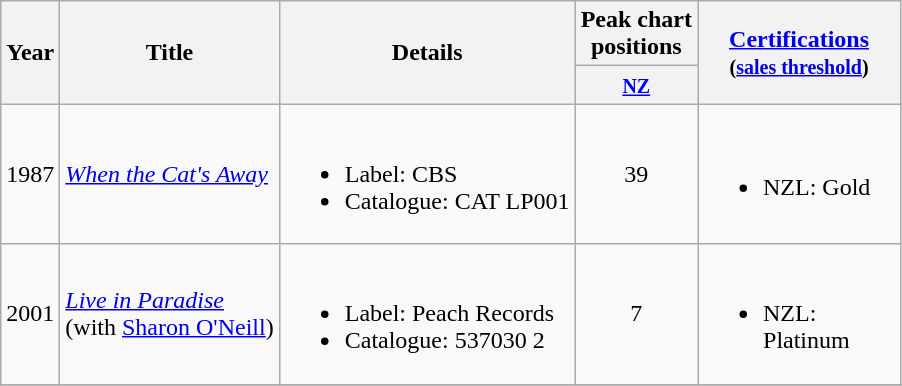<table class="wikitable plainrowheaders">
<tr>
<th rowspan="2">Year</th>
<th rowspan="2">Title</th>
<th rowspan="2">Details</th>
<th>Peak chart<br>positions</th>
<th rowspan="2" style="width:8em;"><a href='#'>Certifications</a><br><small>(<a href='#'>sales threshold</a>)</small></th>
</tr>
<tr>
<th><small><a href='#'>NZ</a></small></th>
</tr>
<tr>
<td>1987</td>
<td><em><a href='#'>When the Cat's Away</a></em></td>
<td><br><ul><li>Label: CBS</li><li>Catalogue: CAT LP001</li></ul></td>
<td align="center">39</td>
<td><br><ul><li>NZL: Gold</li></ul></td>
</tr>
<tr>
<td>2001</td>
<td><em><a href='#'>Live in Paradise</a></em><br>(with <a href='#'>Sharon O'Neill</a>)</td>
<td><br><ul><li>Label: Peach Records</li><li>Catalogue: 537030 2</li></ul></td>
<td align="center">7</td>
<td><br><ul><li>NZL: Platinum</li></ul></td>
</tr>
<tr>
</tr>
</table>
